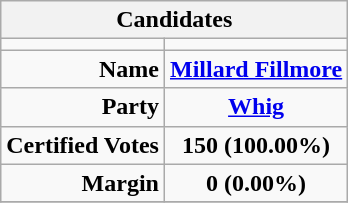<table border='1px' class="wikitable" style="text-align:center;">
<tr>
<th colspan=2><strong>Candidates</strong></th>
</tr>
<tr>
<td></td>
<td></td>
</tr>
<tr>
<td align=right><strong>Name</strong></td>
<td><strong><a href='#'>Millard Fillmore</a></strong></td>
</tr>
<tr>
<td align=right><strong>Party</strong></td>
<td><strong><a href='#'>Whig</a></strong></td>
</tr>
<tr>
<td align=right><strong>Certified Votes</strong></td>
<td><strong>150 (100.00%)</strong></td>
</tr>
<tr>
<td align=right><strong>Margin</strong></td>
<td><strong>0 (0.00%)</strong></td>
</tr>
<tr>
</tr>
</table>
